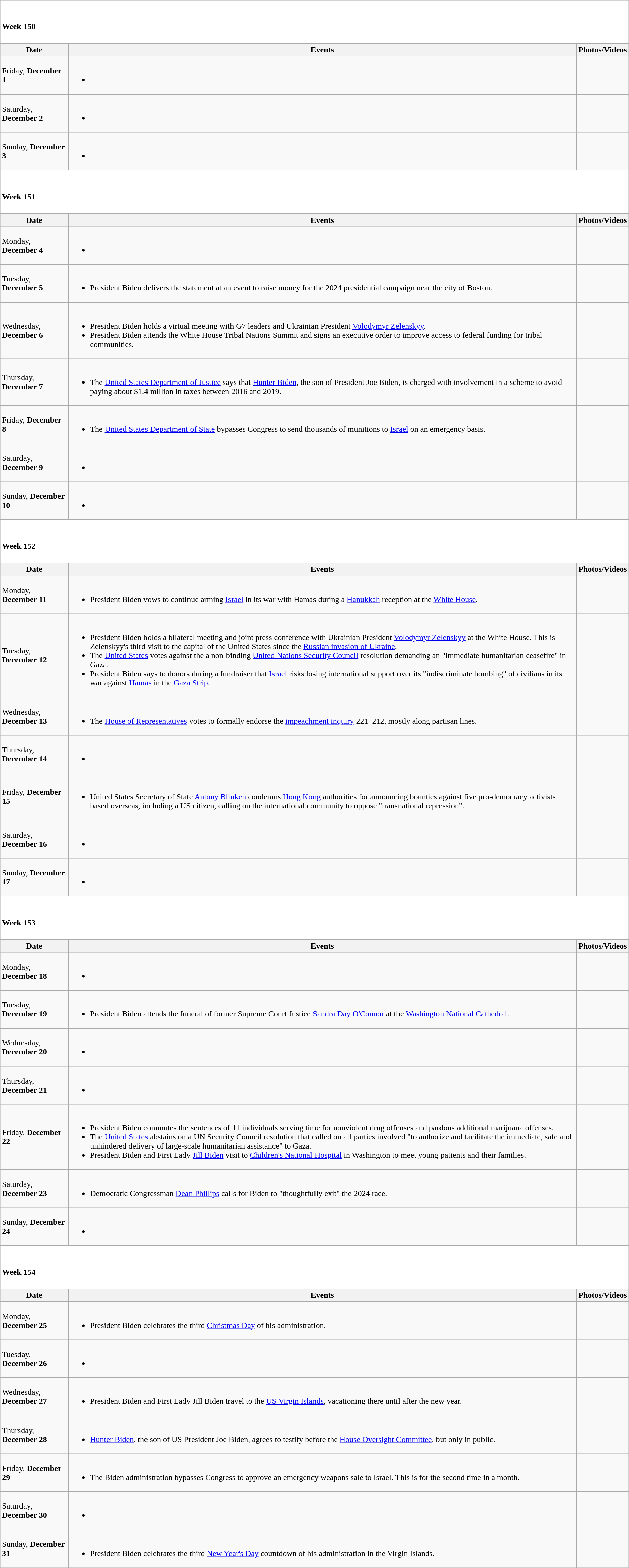<table class="wikitable">
<tr style="background:white;">
<td colspan="3"><br><h4>Week 150</h4></td>
</tr>
<tr>
<th>Date</th>
<th>Events</th>
<th>Photos/Videos</th>
</tr>
<tr>
<td>Friday, <strong>December 1</strong></td>
<td><br><ul><li></li></ul></td>
<td></td>
</tr>
<tr>
<td>Saturday, <strong>December 2</strong></td>
<td><br><ul><li></li></ul></td>
<td></td>
</tr>
<tr>
<td>Sunday, <strong>December 3</strong></td>
<td><br><ul><li></li></ul></td>
<td></td>
</tr>
<tr style="background:white;">
<td colspan="3"><br><h4>Week 151</h4></td>
</tr>
<tr>
<th>Date</th>
<th>Events</th>
<th>Photos/Videos</th>
</tr>
<tr>
<td>Monday, <strong>December 4</strong></td>
<td><br><ul><li></li></ul></td>
<td></td>
</tr>
<tr>
<td>Tuesday, <strong>December 5</strong></td>
<td><br><ul><li>President Biden delivers the statement at an event to raise money for the 2024 presidential campaign near the city of Boston.</li></ul></td>
<td></td>
</tr>
<tr>
<td>Wednesday, <strong>December 6</strong></td>
<td><br><ul><li>President Biden holds a virtual meeting with G7 leaders and Ukrainian President <a href='#'>Volodymyr Zelenskyy</a>.</li><li>President Biden attends the White House Tribal Nations Summit and signs an executive order to improve access to federal funding for tribal communities.</li></ul></td>
<td><br></td>
</tr>
<tr>
<td>Thursday, <strong>December 7</strong></td>
<td><br><ul><li>The <a href='#'>United States Department of Justice</a> says that <a href='#'>Hunter Biden</a>, the son of President Joe Biden, is charged with involvement in a scheme to avoid paying about $1.4 million in taxes between 2016 and 2019.</li></ul></td>
<td></td>
</tr>
<tr>
<td>Friday, <strong>December 8</strong></td>
<td><br><ul><li>The <a href='#'>United States Department of State</a> bypasses Congress to send thousands of munitions to <a href='#'>Israel</a> on an emergency basis.</li></ul></td>
<td></td>
</tr>
<tr>
<td>Saturday, <strong>December 9</strong></td>
<td><br><ul><li></li></ul></td>
<td></td>
</tr>
<tr>
<td>Sunday, <strong>December 10</strong></td>
<td><br><ul><li></li></ul></td>
<td></td>
</tr>
<tr style="background:white;">
<td colspan="3"><br><h4>Week 152</h4></td>
</tr>
<tr>
<th>Date</th>
<th>Events</th>
<th>Photos/Videos</th>
</tr>
<tr>
<td>Monday, <strong>December 11</strong></td>
<td><br><ul><li>President Biden vows to continue arming <a href='#'>Israel</a> in its war with Hamas during a <a href='#'>Hanukkah</a> reception at the <a href='#'>White House</a>.</li></ul></td>
<td></td>
</tr>
<tr>
<td>Tuesday, <strong>December 12</strong></td>
<td><br><ul><li>President Biden holds a bilateral meeting and joint press conference with Ukrainian President <a href='#'>Volodymyr Zelenskyy</a> at the White House. This is Zelenskyy's third visit to the capital of the United States since the <a href='#'>Russian invasion of Ukraine</a>.</li><li>The <a href='#'>United States</a> votes against the a non-binding <a href='#'>United Nations Security Council</a> resolution demanding an "immediate humanitarian ceasefire" in Gaza.</li><li>President Biden says to donors during a fundraiser that <a href='#'>Israel</a> risks losing international support over its "indiscriminate bombing" of civilians in its war against <a href='#'>Hamas</a> in the <a href='#'>Gaza Strip</a>.</li></ul></td>
<td></td>
</tr>
<tr>
<td>Wednesday, <strong>December 13</strong></td>
<td><br><ul><li>The <a href='#'>House of Representatives</a> votes to formally endorse the <a href='#'>impeachment inquiry</a> 221–212, mostly along partisan lines.</li></ul></td>
<td></td>
</tr>
<tr>
<td>Thursday, <strong>December 14</strong></td>
<td><br><ul><li></li></ul></td>
<td></td>
</tr>
<tr>
<td>Friday, <strong>December 15</strong></td>
<td><br><ul><li>United States Secretary of State <a href='#'>Antony Blinken</a> condemns <a href='#'>Hong Kong</a> authorities for announcing bounties against five pro-democracy activists based overseas, including a US citizen, calling on the international community to oppose "transnational repression".</li></ul></td>
<td></td>
</tr>
<tr>
<td>Saturday, <strong>December 16</strong></td>
<td><br><ul><li></li></ul></td>
<td></td>
</tr>
<tr>
<td>Sunday, <strong>December 17</strong></td>
<td><br><ul><li></li></ul></td>
<td></td>
</tr>
<tr style="background:white;">
<td colspan="3"><br><h4>Week 153</h4></td>
</tr>
<tr>
<th>Date</th>
<th>Events</th>
<th>Photos/Videos</th>
</tr>
<tr>
<td>Monday, <strong>December 18</strong></td>
<td><br><ul><li></li></ul></td>
<td></td>
</tr>
<tr>
<td>Tuesday, <strong>December 19</strong></td>
<td><br><ul><li>President Biden attends the funeral of former Supreme Court Justice <a href='#'>Sandra Day O'Connor</a> at the <a href='#'>Washington National Cathedral</a>.</li></ul></td>
<td></td>
</tr>
<tr>
<td>Wednesday, <strong>December 20</strong></td>
<td><br><ul><li></li></ul></td>
<td></td>
</tr>
<tr>
<td>Thursday, <strong>December 21</strong></td>
<td><br><ul><li></li></ul></td>
<td></td>
</tr>
<tr>
<td>Friday, <strong>December 22</strong></td>
<td><br><ul><li>President Biden commutes the sentences of 11 individuals serving time for nonviolent drug offenses and pardons additional marijuana offenses.</li><li>The <a href='#'>United States</a> abstains on a UN Security Council resolution that called on all parties involved "to authorize and facilitate the immediate, safe and unhindered delivery of large-scale humanitarian assistance" to Gaza.</li><li>President Biden and First Lady <a href='#'>Jill Biden</a> visit to <a href='#'>Children's National Hospital</a> in Washington to meet young patients and their families.</li></ul></td>
<td></td>
</tr>
<tr>
<td>Saturday, <strong>December 23</strong></td>
<td><br><ul><li>Democratic Congressman <a href='#'>Dean Phillips</a> calls for Biden to "thoughtfully exit" the 2024 race.</li></ul></td>
<td></td>
</tr>
<tr>
<td>Sunday, <strong>December 24</strong></td>
<td><br><ul><li></li></ul></td>
<td></td>
</tr>
<tr style="background:white;">
<td colspan="3"><br><h4>Week 154</h4></td>
</tr>
<tr>
<th>Date</th>
<th>Events</th>
<th>Photos/Videos</th>
</tr>
<tr>
<td>Monday, <strong>December 25</strong></td>
<td><br><ul><li>President Biden celebrates the third <a href='#'>Christmas Day</a> of his administration.</li></ul></td>
<td></td>
</tr>
<tr>
<td>Tuesday, <strong>December 26</strong></td>
<td><br><ul><li></li></ul></td>
<td></td>
</tr>
<tr>
<td>Wednesday, <strong>December 27</strong></td>
<td><br><ul><li>President Biden and First Lady Jill Biden travel to the <a href='#'>US Virgin Islands</a>, vacationing there until after the new year.</li></ul></td>
<td></td>
</tr>
<tr>
<td>Thursday, <strong>December 28</strong></td>
<td><br><ul><li><a href='#'>Hunter Biden</a>, the son of US President Joe Biden, agrees to testify before the <a href='#'>House Oversight Committee</a>, but only in public.</li></ul></td>
<td></td>
</tr>
<tr>
<td>Friday, <strong>December 29</strong></td>
<td><br><ul><li>The Biden administration bypasses Congress to approve an emergency weapons sale to Israel. This is for the second time in a month.</li></ul></td>
<td></td>
</tr>
<tr>
<td>Saturday, <strong>December 30</strong></td>
<td><br><ul><li></li></ul></td>
<td></td>
</tr>
<tr>
<td>Sunday, <strong>December 31</strong></td>
<td><br><ul><li>President Biden celebrates the third <a href='#'>New Year's Day</a> countdown of his administration in the Virgin Islands.</li></ul></td>
<td></td>
</tr>
</table>
